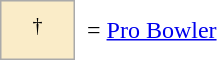<table border=0 cellspacing="0" cellpadding="8">
<tr>
<td style="background-color:#faecc8; border:1px solid #aaaaaa; width:2em;" align=center><sup>†</sup></td>
<td>= <a href='#'>Pro Bowler</a></td>
</tr>
</table>
